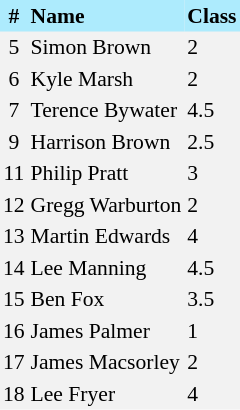<table border=0 cellpadding=2 cellspacing=0  |- bgcolor=#F2F2F2 style="text-align:center; font-size:90%;">
<tr bgcolor=#ADEBFD>
<th>#</th>
<th align=left>Name</th>
<th align=left>Class</th>
</tr>
<tr>
<td>5</td>
<td align=left>Simon Brown</td>
<td align=left>2</td>
</tr>
<tr>
<td>6</td>
<td align=left>Kyle Marsh</td>
<td align=left>2</td>
</tr>
<tr>
<td>7</td>
<td align=left>Terence Bywater</td>
<td align=left>4.5</td>
</tr>
<tr>
<td>9</td>
<td align=left>Harrison Brown</td>
<td align=left>2.5</td>
</tr>
<tr>
<td>11</td>
<td align=left>Philip Pratt</td>
<td align=left>3</td>
</tr>
<tr>
<td>12</td>
<td align=left>Gregg Warburton</td>
<td align=left>2</td>
</tr>
<tr>
<td>13</td>
<td align=left>Martin Edwards</td>
<td align=left>4</td>
</tr>
<tr>
<td>14</td>
<td align=left>Lee Manning</td>
<td align=left>4.5</td>
</tr>
<tr>
<td>15</td>
<td align=left>Ben Fox</td>
<td align=left>3.5</td>
</tr>
<tr>
<td>16</td>
<td align=left>James Palmer</td>
<td align=left>1</td>
</tr>
<tr>
<td>17</td>
<td align=left>James Macsorley</td>
<td align=left>2</td>
</tr>
<tr>
<td>18</td>
<td align=left>Lee Fryer</td>
<td align=left>4</td>
</tr>
</table>
